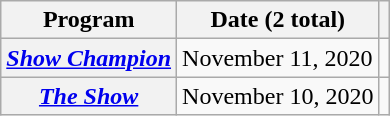<table class="wikitable sortable plainrowheaders">
<tr>
<th scope="col">Program </th>
<th scope="col">Date (2 total)</th>
<th scope="col" class="unsortable"></th>
</tr>
<tr>
<th scope="row"><em><a href='#'>Show Champion</a></em></th>
<td>November 11, 2020</td>
<td style="text-align:center"></td>
</tr>
<tr>
<th scope="row"><em><a href='#'>The Show</a></em></th>
<td>November 10, 2020</td>
<td style="text-align:center"></td>
</tr>
</table>
